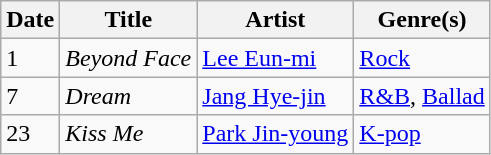<table class="wikitable" style="text-align: left;">
<tr>
<th>Date</th>
<th>Title</th>
<th>Artist</th>
<th>Genre(s)</th>
</tr>
<tr>
<td>1</td>
<td><em>Beyond Face</em></td>
<td><a href='#'>Lee Eun-mi</a></td>
<td><a href='#'>Rock</a></td>
</tr>
<tr>
<td>7</td>
<td><em>Dream</em></td>
<td><a href='#'>Jang Hye-jin</a></td>
<td><a href='#'>R&B</a>, <a href='#'>Ballad</a></td>
</tr>
<tr>
<td>23</td>
<td><em>Kiss Me</em></td>
<td><a href='#'>Park Jin-young</a></td>
<td><a href='#'>K-pop</a></td>
</tr>
</table>
